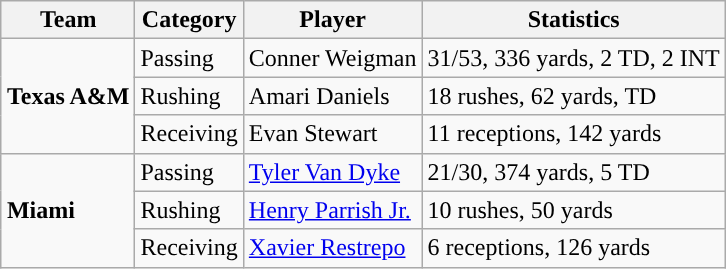<table class="wikitable" style="float: right;">
<tr>
<th>Team</th>
<th>Category</th>
<th>Player</th>
<th>Statistics</th>
</tr>
<tr>
<td rowspan=3><strong>Texas A&M</strong></td>
<td>Passing</td>
<td>Conner Weigman</td>
<td>31/53, 336 yards, 2 TD, 2 INT</td>
</tr>
<tr>
<td>Rushing</td>
<td>Amari Daniels</td>
<td>18 rushes, 62 yards, TD</td>
</tr>
<tr>
<td>Receiving</td>
<td>Evan Stewart</td>
<td>11 receptions, 142 yards</td>
</tr>
<tr>
<td rowspan=3><strong>Miami</strong></td>
<td>Passing</td>
<td><a href='#'>Tyler Van Dyke</a></td>
<td>21/30, 374 yards, 5 TD</td>
</tr>
<tr>
<td>Rushing</td>
<td><a href='#'>Henry Parrish Jr.</a></td>
<td>10 rushes, 50 yards</td>
</tr>
<tr>
<td>Receiving</td>
<td><a href='#'>Xavier Restrepo</a></td>
<td>6 receptions, 126 yards</td>
</tr>
</table>
